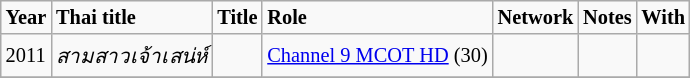<table class="wikitable" style="font-size: 85%;">
<tr>
<td><strong>Year</strong></td>
<td><strong>Thai title</strong></td>
<td><strong>Title</strong></td>
<td><strong>Role</strong></td>
<td><strong>Network</strong></td>
<td><strong>Notes</strong></td>
<td><strong>With</strong></td>
</tr>
<tr>
<td rowspan="1">2011</td>
<td><em>สามสาวเจ้าเสน่ห์</em></td>
<td><em> </em></td>
<td><a href='#'>Channel 9 MCOT HD</a> (30)</td>
<td></td>
<td></td>
<td></td>
</tr>
<tr>
</tr>
</table>
